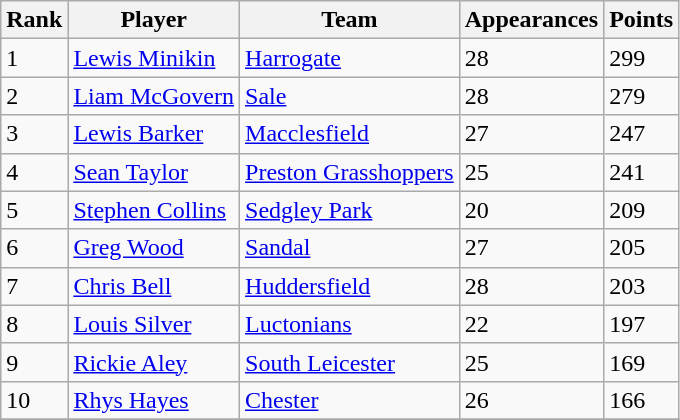<table class="wikitable">
<tr>
<th>Rank</th>
<th>Player</th>
<th>Team</th>
<th>Appearances</th>
<th>Points</th>
</tr>
<tr>
<td>1</td>
<td> <a href='#'>Lewis Minikin</a></td>
<td><a href='#'>Harrogate</a></td>
<td>28</td>
<td>299</td>
</tr>
<tr>
<td>2</td>
<td> <a href='#'>Liam McGovern</a></td>
<td><a href='#'>Sale</a></td>
<td>28</td>
<td>279</td>
</tr>
<tr>
<td>3</td>
<td> <a href='#'>Lewis Barker</a></td>
<td><a href='#'>Macclesfield</a></td>
<td>27</td>
<td>247</td>
</tr>
<tr>
<td>4</td>
<td> <a href='#'>Sean Taylor</a></td>
<td><a href='#'>Preston Grasshoppers</a></td>
<td>25</td>
<td>241</td>
</tr>
<tr>
<td>5</td>
<td> <a href='#'>Stephen Collins</a></td>
<td><a href='#'>Sedgley Park</a></td>
<td>20</td>
<td>209</td>
</tr>
<tr>
<td>6</td>
<td> <a href='#'>Greg Wood</a></td>
<td><a href='#'>Sandal</a></td>
<td>27</td>
<td>205</td>
</tr>
<tr>
<td>7</td>
<td> <a href='#'>Chris Bell</a></td>
<td><a href='#'>Huddersfield</a></td>
<td>28</td>
<td>203</td>
</tr>
<tr>
<td>8</td>
<td> <a href='#'>Louis Silver</a></td>
<td><a href='#'>Luctonians</a></td>
<td>22</td>
<td>197</td>
</tr>
<tr>
<td>9</td>
<td> <a href='#'>Rickie Aley</a></td>
<td><a href='#'>South Leicester</a></td>
<td>25</td>
<td>169</td>
</tr>
<tr>
<td>10</td>
<td> <a href='#'>Rhys Hayes</a></td>
<td><a href='#'>Chester</a></td>
<td>26</td>
<td>166</td>
</tr>
<tr>
</tr>
</table>
